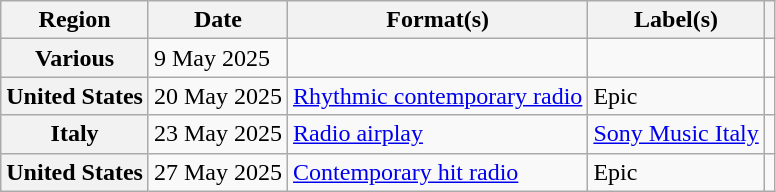<table class="wikitable plainrowheaders">
<tr>
<th scope="col">Region</th>
<th scope="col">Date</th>
<th scope="col">Format(s)</th>
<th scope="col">Label(s)</th>
<th scope="col"></th>
</tr>
<tr>
<th scope="row">Various</th>
<td>9 May 2025</td>
<td></td>
<td></td>
<td align="center"></td>
</tr>
<tr>
<th scope="row">United States</th>
<td>20 May 2025</td>
<td><a href='#'>Rhythmic contemporary radio</a></td>
<td>Epic</td>
<td align="center"></td>
</tr>
<tr>
<th scope="row">Italy</th>
<td>23 May 2025</td>
<td><a href='#'>Radio airplay</a></td>
<td><a href='#'>Sony Music Italy</a></td>
<td align="center"></td>
</tr>
<tr>
<th scope="row">United States</th>
<td>27 May 2025</td>
<td><a href='#'>Contemporary hit radio</a></td>
<td>Epic</td>
<td align="center"></td>
</tr>
</table>
